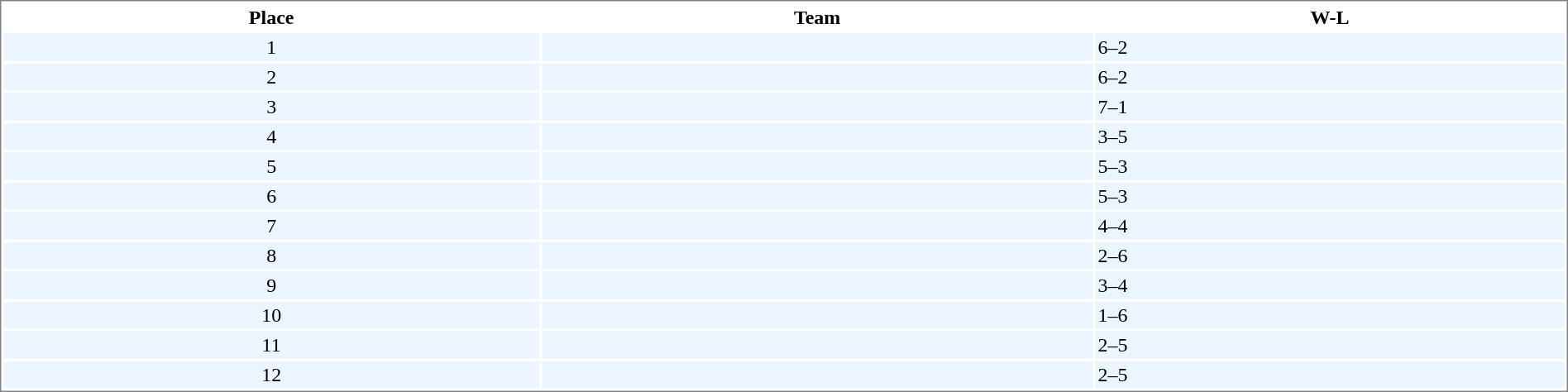<table style="border-style:solid;border-width:1px;border-color:#808080;background-color:#FFFFFF" cellspacing="2" cellpadding="2"; width="100%"">
<tr>
<th>Place</th>
<th>Team</th>
<th>W-L</th>
</tr>
<tr bgcolor=#EBF5FF>
<td align="center">1</td>
<td></td>
<td>6–2</td>
</tr>
<tr bgcolor=#EBF5FF>
<td align="center">2</td>
<td></td>
<td>6–2</td>
</tr>
<tr bgcolor=#EBF5FF>
<td align="center">3</td>
<td></td>
<td>7–1</td>
</tr>
<tr bgcolor=#EBF5FF>
<td align="center">4</td>
<td></td>
<td>3–5</td>
</tr>
<tr bgcolor=#EBF5FF>
<td align="center">5</td>
<td></td>
<td>5–3</td>
</tr>
<tr bgcolor=#EBF5FF>
<td align="center">6</td>
<td></td>
<td>5–3</td>
</tr>
<tr bgcolor=#EBF5FF>
<td align="center">7</td>
<td></td>
<td>4–4</td>
</tr>
<tr bgcolor=#EBF5FF>
<td align="center">8</td>
<td></td>
<td>2–6</td>
</tr>
<tr bgcolor=#EBF5FF>
<td align="center">9</td>
<td></td>
<td>3–4</td>
</tr>
<tr bgcolor=#EBF5FF>
<td align="center">10</td>
<td></td>
<td>1–6</td>
</tr>
<tr bgcolor=#EBF5FF>
<td align="center">11</td>
<td></td>
<td>2–5</td>
</tr>
<tr bgcolor=#EBF5FF>
<td align="center">12</td>
<td></td>
<td>2–5</td>
</tr>
</table>
